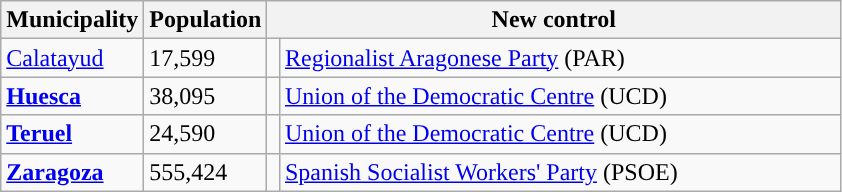<table class="wikitable sortable">
<tr>
<th>Municipality</th>
<th>Population</th>
<th colspan="2" style="width:375px;">New control</th>
</tr>
<tr>
<td><a href='#'>Calatayud</a></td>
<td>17,599</td>
<td width="1" style="color:inherit;background:"></td>
<td><a href='#'>Regionalist Aragonese Party</a> (PAR)</td>
</tr>
<tr>
<td><strong><a href='#'>Huesca</a></strong></td>
<td>38,095</td>
<td style="color:inherit;background:"></td>
<td><a href='#'>Union of the Democratic Centre</a> (UCD)</td>
</tr>
<tr>
<td><strong><a href='#'>Teruel</a></strong></td>
<td>24,590</td>
<td style="color:inherit;background:"></td>
<td><a href='#'>Union of the Democratic Centre</a> (UCD)</td>
</tr>
<tr>
<td><strong><a href='#'>Zaragoza</a></strong></td>
<td>555,424</td>
<td style="color:inherit;background:"></td>
<td><a href='#'>Spanish Socialist Workers' Party</a> (PSOE)</td>
</tr>
</table>
